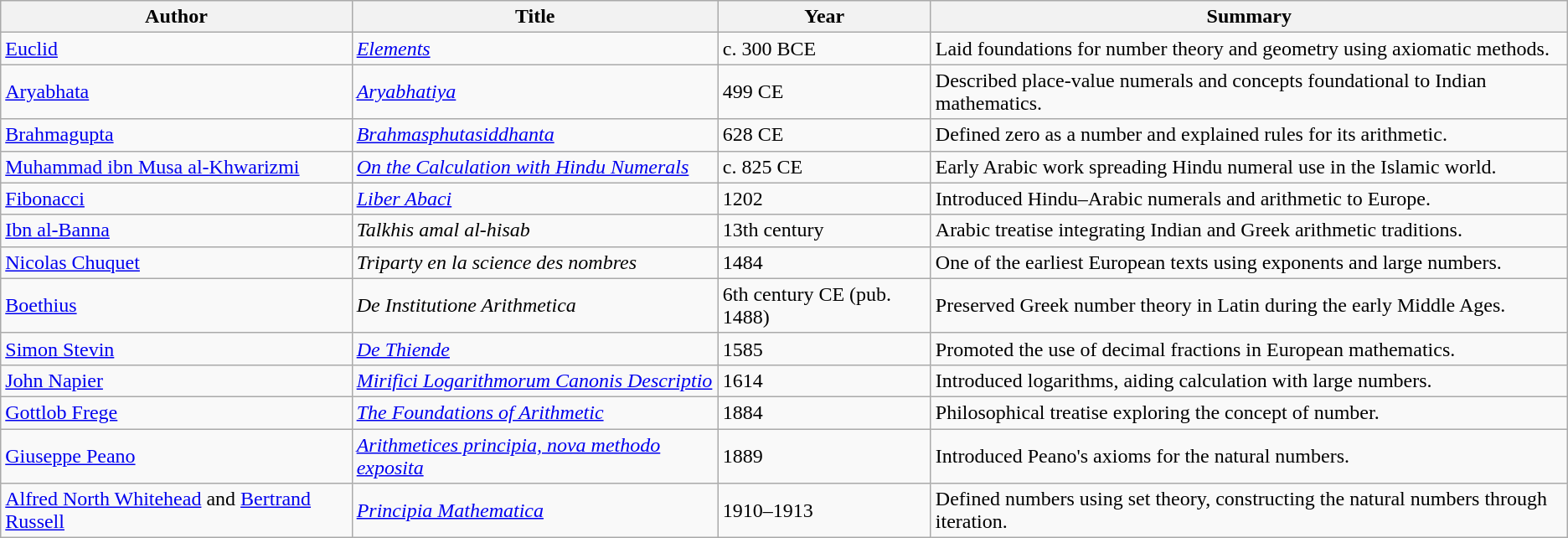<table class="wikitable sortable">
<tr>
<th>Author</th>
<th>Title</th>
<th>Year</th>
<th>Summary</th>
</tr>
<tr>
<td><a href='#'>Euclid</a></td>
<td><em><a href='#'>Elements</a></em></td>
<td>c. 300 BCE</td>
<td>Laid foundations for number theory and geometry using axiomatic methods.</td>
</tr>
<tr>
<td><a href='#'>Aryabhata</a></td>
<td><em><a href='#'>Aryabhatiya</a></em></td>
<td>499 CE</td>
<td>Described place-value numerals and concepts foundational to Indian mathematics.</td>
</tr>
<tr>
<td><a href='#'>Brahmagupta</a></td>
<td><em><a href='#'>Brahmasphutasiddhanta</a></em></td>
<td>628 CE</td>
<td>Defined zero as a number and explained rules for its arithmetic.</td>
</tr>
<tr>
<td><a href='#'>Muhammad ibn Musa al-Khwarizmi</a></td>
<td><em><a href='#'>On the Calculation with Hindu Numerals</a></em></td>
<td>c. 825 CE</td>
<td>Early Arabic work spreading Hindu numeral use in the Islamic world.</td>
</tr>
<tr>
<td><a href='#'>Fibonacci</a></td>
<td><em><a href='#'>Liber Abaci</a></em></td>
<td>1202</td>
<td>Introduced Hindu–Arabic numerals and arithmetic to Europe.</td>
</tr>
<tr>
<td><a href='#'>Ibn al-Banna</a></td>
<td><em>Talkhis amal al-hisab</em></td>
<td>13th century</td>
<td>Arabic treatise integrating Indian and Greek arithmetic traditions.</td>
</tr>
<tr>
<td><a href='#'>Nicolas Chuquet</a></td>
<td><em>Triparty en la science des nombres</em></td>
<td>1484</td>
<td>One of the earliest European texts using exponents and large numbers.</td>
</tr>
<tr>
<td><a href='#'>Boethius</a></td>
<td><em>De Institutione Arithmetica</em></td>
<td>6th century CE (pub. 1488)</td>
<td>Preserved Greek number theory in Latin during the early Middle Ages.</td>
</tr>
<tr>
<td><a href='#'>Simon Stevin</a></td>
<td><em><a href='#'>De Thiende</a></em></td>
<td>1585</td>
<td>Promoted the use of decimal fractions in European mathematics.</td>
</tr>
<tr>
<td><a href='#'>John Napier</a></td>
<td><em><a href='#'>Mirifici Logarithmorum Canonis Descriptio</a></em></td>
<td>1614</td>
<td>Introduced logarithms, aiding calculation with large numbers.</td>
</tr>
<tr>
<td><a href='#'>Gottlob Frege</a></td>
<td><em><a href='#'>The Foundations of Arithmetic</a></em></td>
<td>1884</td>
<td>Philosophical treatise exploring the concept of number.</td>
</tr>
<tr>
<td><a href='#'>Giuseppe Peano</a></td>
<td><em><a href='#'>Arithmetices principia, nova methodo exposita</a></em></td>
<td>1889</td>
<td>Introduced Peano's axioms for the natural numbers.</td>
</tr>
<tr>
<td><a href='#'>Alfred North Whitehead</a> and <a href='#'>Bertrand Russell</a></td>
<td><em><a href='#'>Principia Mathematica</a></em></td>
<td>1910–1913</td>
<td>Defined numbers using set theory, constructing the natural numbers through iteration.</td>
</tr>
</table>
